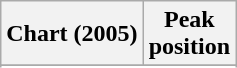<table class="wikitable sortable plainrowheaders">
<tr>
<th scope="col">Chart (2005)</th>
<th scope="col">Peak<br>position</th>
</tr>
<tr>
</tr>
<tr>
</tr>
<tr>
</tr>
</table>
